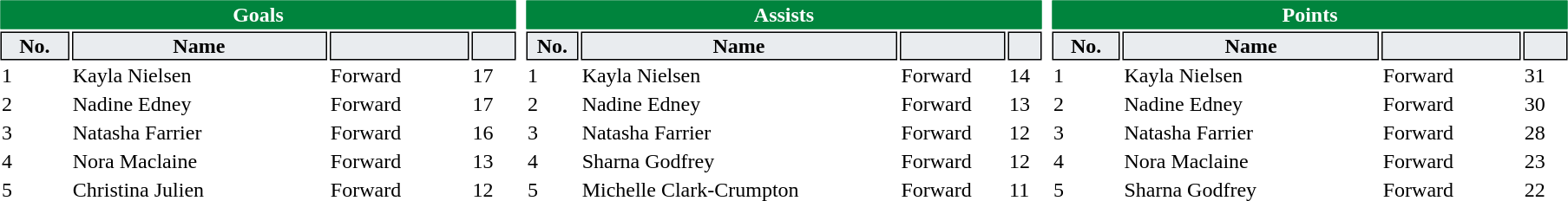<table>
<tr valign=top>
<td><br><table class="toccolours" style="width:25em">
<tr>
<th colspan="4" style="background:#00843d;color:white;border:#00843d 1px solid">Goals</th>
</tr>
<tr>
<th style="background:#e9ecef;color:black;border:#000000 1px solid;">No.</th>
<th style="background:#e9ecef;color:black;border:#000000 1px solid;">Name</th>
<th style="background:#e9ecef;color:black;border:#000000 1px solid;"></th>
<th style="background:#e9ecef;color:black;border:#000000 1px solid;"></th>
</tr>
<tr>
<td>1</td>
<td> Kayla Nielsen</td>
<td>Forward</td>
<td>17</td>
</tr>
<tr>
<td>2</td>
<td> Nadine Edney</td>
<td>Forward</td>
<td>17</td>
</tr>
<tr>
<td>3</td>
<td> Natasha Farrier</td>
<td>Forward</td>
<td>16</td>
</tr>
<tr>
<td>4</td>
<td> Nora Maclaine</td>
<td>Forward</td>
<td>13</td>
</tr>
<tr>
<td>5</td>
<td> Christina Julien</td>
<td>Forward</td>
<td>12</td>
</tr>
</table>
</td>
<td><br><table class="toccolours" style="width:25em">
<tr>
<th colspan="4" style="background:#00843d;color:white;border:#00843d 1px solid">Assists</th>
</tr>
<tr>
<th style="background:#e9ecef;color:black;border:#000000 1px solid;">No.</th>
<th style="background:#e9ecef;color:black;border:#000000 1px solid;">Name</th>
<th style="background:#e9ecef;color:black;border:#000000 1px solid;"></th>
<th style="background:#e9ecef;color:black;border:#000000 1px solid;"></th>
</tr>
<tr>
<td>1</td>
<td> Kayla Nielsen</td>
<td>Forward</td>
<td>14</td>
</tr>
<tr>
<td>2</td>
<td> Nadine Edney</td>
<td>Forward</td>
<td>13</td>
</tr>
<tr>
<td>3</td>
<td> Natasha Farrier</td>
<td>Forward</td>
<td>12</td>
</tr>
<tr>
<td>4</td>
<td> Sharna Godfrey</td>
<td>Forward</td>
<td>12</td>
</tr>
<tr>
<td>5</td>
<td> Michelle Clark-Crumpton</td>
<td>Forward</td>
<td>11</td>
</tr>
</table>
</td>
<td><br><table class="toccolours" style="width:25em">
<tr>
<th colspan="4" style="background:#00843d;color:white;border:#00843d 1px solid">Points</th>
</tr>
<tr>
<th style="background:#e9ecef;color:black;border:#000000 1px solid;">No.</th>
<th style="background:#e9ecef;color:black;border:#000000 1px solid;">Name</th>
<th style="background:#e9ecef;color:black;border:#000000 1px solid;"></th>
<th style="background:#e9ecef;color:black;border:#000000 1px solid;"></th>
</tr>
<tr>
<td>1</td>
<td> Kayla Nielsen</td>
<td>Forward</td>
<td>31</td>
</tr>
<tr>
<td>2</td>
<td> Nadine Edney</td>
<td>Forward</td>
<td>30</td>
</tr>
<tr>
<td>3</td>
<td> Natasha Farrier</td>
<td>Forward</td>
<td>28</td>
</tr>
<tr>
<td>4</td>
<td> Nora Maclaine</td>
<td>Forward</td>
<td>23</td>
</tr>
<tr>
<td>5</td>
<td> Sharna Godfrey</td>
<td>Forward</td>
<td>22</td>
</tr>
</table>
</td>
</tr>
</table>
